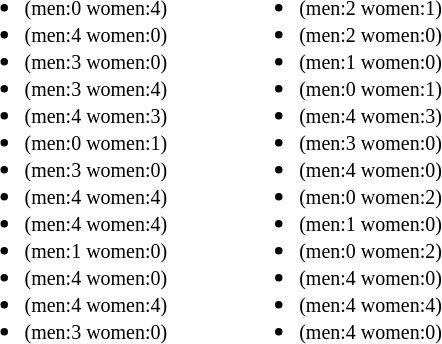<table>
<tr>
<td><br><ul><li> <small>(men:0 women:4)</small></li><li> <small>(men:4 women:0)</small></li><li> <small>(men:3 women:0)</small></li><li> <small>(men:3 women:4)</small></li><li> <small>(men:4 women:3)</small></li><li> <small>(men:0 women:1)</small></li><li> <small>(men:3 women:0)</small></li><li> <small>(men:4 women:4)</small></li><li> <small>(men:4 women:4)</small></li><li> <small>(men:1 women:0)</small></li><li> <small>(men:4 women:0)</small></li><li> <small>(men:4 women:4)</small></li><li> <small>(men:3 women:0)</small></li></ul></td>
<td width=40></td>
<td valign=top><br><ul><li> <small>(men:2 women:1)</small></li><li> <small>(men:2 women:0)</small></li><li> <small>(men:1 women:0)</small></li><li> <small>(men:0 women:1)</small></li><li> <small>(men:4 women:3)</small></li><li> <small>(men:3 women:0)</small></li><li> <small>(men:4 women:0)</small></li><li> <small>(men:0 women:2)</small></li><li> <small>(men:1 women:0)</small></li><li> <small>(men:0 women:2)</small></li><li> <small>(men:4 women:0)</small></li><li> <small>(men:4 women:4)</small></li><li> <small>(men:4 women:0)</small></li></ul></td>
</tr>
</table>
